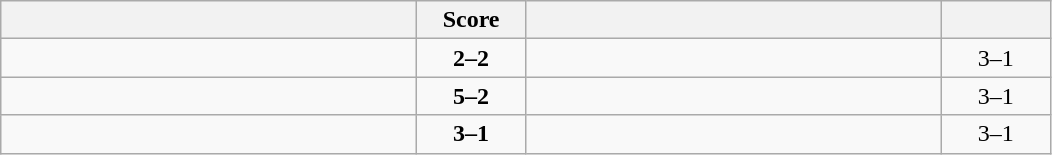<table class="wikitable" style="text-align: center; ">
<tr>
<th align="right" width="270"></th>
<th width="65">Score</th>
<th align="left" width="270"></th>
<th width="65"></th>
</tr>
<tr>
<td align="left"><strong></strong></td>
<td><strong>2–2</strong></td>
<td align="left"></td>
<td>3–1 <strong></strong></td>
</tr>
<tr>
<td align="left"><strong></strong></td>
<td><strong>5–2</strong></td>
<td align="left"></td>
<td>3–1 <strong></strong></td>
</tr>
<tr>
<td align="left"><strong></strong></td>
<td><strong>3–1</strong></td>
<td align="left"></td>
<td>3–1 <strong></strong></td>
</tr>
</table>
